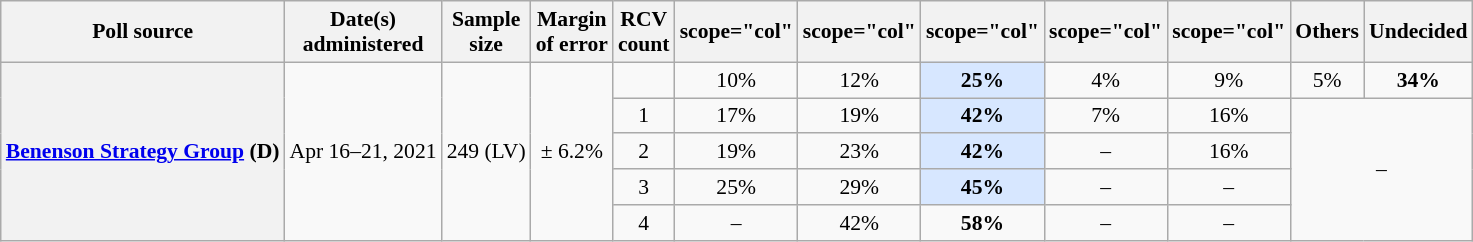<table class="wikitable plainrowheaders" style="text-align:center; font-size:90%;">
<tr>
<th scope="col">Poll source</th>
<th scope="col">Date(s)<br>administered</th>
<th scope="col">Sample<br>size</th>
<th scope="col">Margin<br>of error</th>
<th scope="col">RCV<br>count</th>
<th>scope="col" </th>
<th>scope="col" </th>
<th>scope="col" </th>
<th>scope="col" </th>
<th>scope="col" </th>
<th scope="col">Others</th>
<th scope="col">Undecided</th>
</tr>
<tr>
<th scope="row" rowspan="5"><a href='#'>Benenson Strategy Group</a> (D)</th>
<td rowspan="5">Apr 16–21, 2021</td>
<td rowspan="5">249 (LV)</td>
<td rowspan="5">± 6.2%</td>
<td></td>
<td>10%</td>
<td>12%</td>
<td style="background:#d7e7ff"><strong>25%</strong></td>
<td>4%</td>
<td>9%</td>
<td>5%</td>
<td><strong>34%</strong></td>
</tr>
<tr>
<td>1</td>
<td>17%</td>
<td>19%</td>
<td style="background:#d7e7ff"><strong>42%</strong></td>
<td>7%</td>
<td>16%</td>
<td rowspan="4" colspan="2">–</td>
</tr>
<tr>
<td>2</td>
<td>19%</td>
<td>23%</td>
<td style="background:#d7e7ff"><strong>42%</strong></td>
<td>–</td>
<td>16%</td>
</tr>
<tr>
<td>3</td>
<td>25%</td>
<td>29%</td>
<td style="background:#d7e7ff"><strong>45%</strong></td>
<td>–</td>
<td>–</td>
</tr>
<tr>
<td>4</td>
<td>–</td>
<td>42%</td>
<td><strong>58%</strong></td>
<td>–</td>
<td>–</td>
</tr>
</table>
